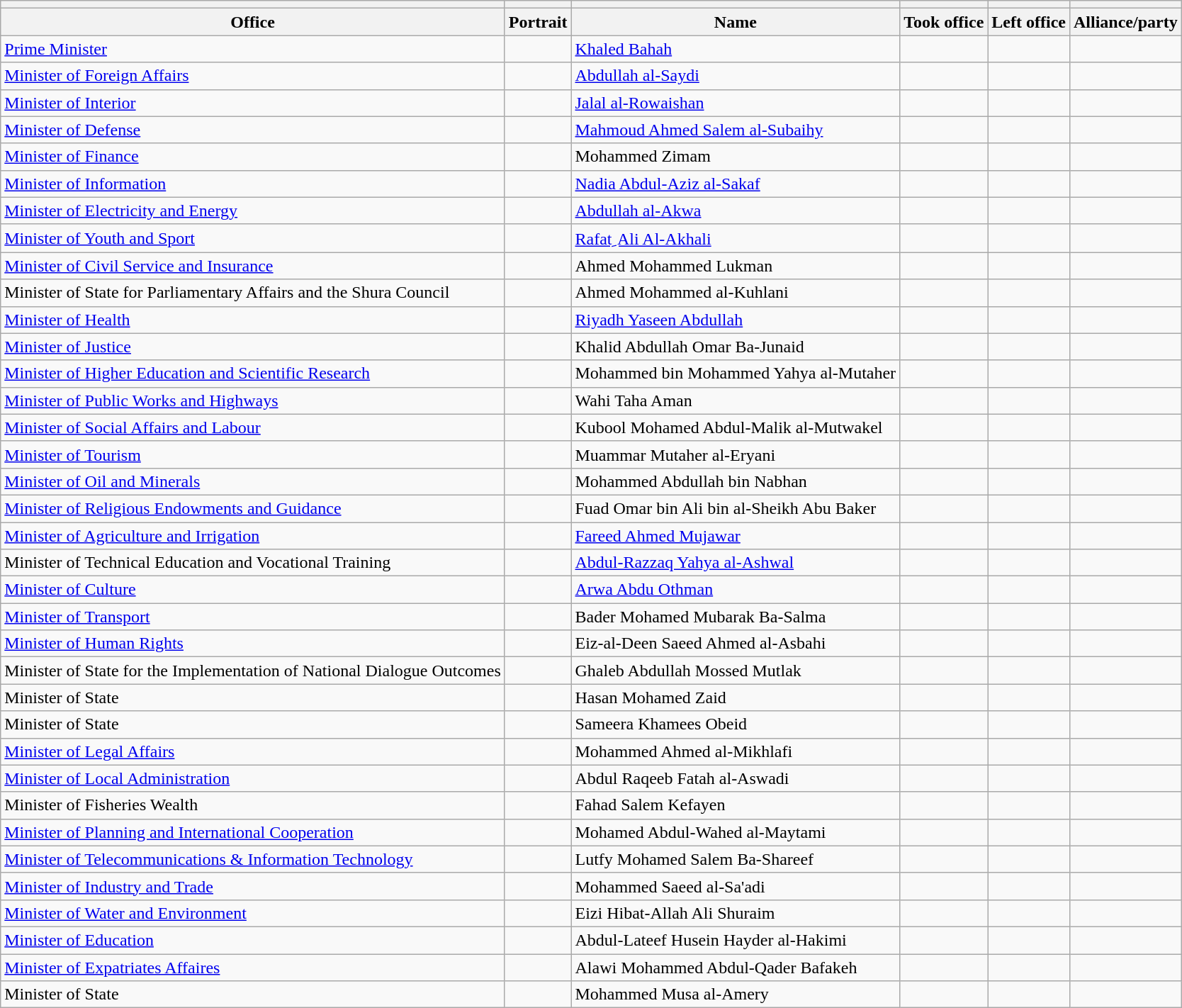<table class="wikitable">
<tr>
<th></th>
<th></th>
<th></th>
<th></th>
<th></th>
<th></th>
</tr>
<tr>
<th>Office</th>
<th>Portrait</th>
<th>Name</th>
<th>Took office</th>
<th>Left office</th>
<th>Alliance/party</th>
</tr>
<tr>
<td><a href='#'>Prime Minister</a></td>
<td></td>
<td><a href='#'>Khaled Bahah</a></td>
<td></td>
<td></td>
<td></td>
</tr>
<tr>
<td><a href='#'>Minister of Foreign Affairs</a></td>
<td></td>
<td><a href='#'>Abdullah al-Saydi</a></td>
<td></td>
<td></td>
<td></td>
</tr>
<tr>
<td><a href='#'>Minister of Interior</a></td>
<td></td>
<td><a href='#'>Jalal al-Rowaishan</a></td>
<td></td>
<td></td>
<td></td>
</tr>
<tr>
<td><a href='#'>Minister of Defense</a></td>
<td></td>
<td><a href='#'>Mahmoud Ahmed Salem al-Subaihy</a></td>
<td></td>
<td></td>
<td></td>
</tr>
<tr>
<td><a href='#'>Minister of Finance</a></td>
<td></td>
<td>Mohammed Zimam</td>
<td></td>
<td></td>
<td></td>
</tr>
<tr>
<td><a href='#'>Minister of Information</a></td>
<td></td>
<td><a href='#'>Nadia Abdul-Aziz al-Sakaf</a></td>
<td></td>
<td></td>
<td></td>
</tr>
<tr>
<td><a href='#'>Minister of Electricity and Energy</a></td>
<td></td>
<td><a href='#'>Abdullah al-Akwa</a></td>
<td></td>
<td></td>
<td></td>
</tr>
<tr>
<td><a href='#'>Minister of Youth and Sport</a></td>
<td></td>
<td><a href='#'>Rafat ِAli Al-Akhali</a></td>
<td></td>
<td></td>
<td></td>
</tr>
<tr>
<td><a href='#'>Minister of Civil Service and Insurance</a></td>
<td></td>
<td>Ahmed Mohammed Lukman</td>
<td></td>
<td></td>
<td></td>
</tr>
<tr>
<td>Minister of State for Parliamentary Affairs and the Shura Council</td>
<td></td>
<td>Ahmed Mohammed al-Kuhlani</td>
<td></td>
<td></td>
<td></td>
</tr>
<tr>
<td><a href='#'>Minister of Health</a></td>
<td></td>
<td><a href='#'>Riyadh Yaseen Abdullah</a></td>
<td></td>
<td></td>
<td></td>
</tr>
<tr>
<td><a href='#'>Minister of Justice</a></td>
<td></td>
<td>Khalid Abdullah Omar Ba-Junaid</td>
<td></td>
<td></td>
<td></td>
</tr>
<tr>
<td><a href='#'>Minister of Higher Education and Scientific Research</a></td>
<td></td>
<td>Mohammed bin Mohammed Yahya al-Mutaher</td>
<td></td>
<td></td>
<td></td>
</tr>
<tr>
<td><a href='#'>Minister of Public Works and Highways</a></td>
<td></td>
<td>Wahi Taha Aman</td>
<td></td>
<td></td>
<td></td>
</tr>
<tr>
<td><a href='#'>Minister of Social Affairs and Labour</a></td>
<td></td>
<td>Kubool Mohamed Abdul-Malik al-Mutwakel</td>
<td></td>
<td></td>
<td></td>
</tr>
<tr>
<td><a href='#'>Minister of Tourism</a></td>
<td></td>
<td>Muammar Mutaher al-Eryani</td>
<td></td>
<td></td>
<td></td>
</tr>
<tr>
<td><a href='#'>Minister of Oil and Minerals</a></td>
<td></td>
<td>Mohammed Abdullah bin Nabhan</td>
<td></td>
<td></td>
<td></td>
</tr>
<tr>
<td><a href='#'>Minister of Religious Endowments and Guidance</a></td>
<td></td>
<td>Fuad Omar bin Ali bin al-Sheikh Abu Baker</td>
<td></td>
<td></td>
<td></td>
</tr>
<tr>
<td><a href='#'>Minister of Agriculture and Irrigation</a></td>
<td></td>
<td><a href='#'>Fareed Ahmed Mujawar</a></td>
<td></td>
<td></td>
<td></td>
</tr>
<tr>
<td>Minister of Technical Education and Vocational Training</td>
<td></td>
<td><a href='#'>Abdul-Razzaq Yahya al-Ashwal</a></td>
<td></td>
<td></td>
<td></td>
</tr>
<tr>
<td><a href='#'>Minister of Culture</a></td>
<td></td>
<td><a href='#'>Arwa Abdu Othman</a></td>
<td></td>
<td></td>
<td></td>
</tr>
<tr>
<td><a href='#'>Minister of Transport</a></td>
<td></td>
<td>Bader Mohamed Mubarak Ba-Salma</td>
<td></td>
<td></td>
<td></td>
</tr>
<tr>
<td><a href='#'>Minister of Human Rights</a></td>
<td></td>
<td>Eiz-al-Deen Saeed Ahmed al-Asbahi</td>
<td></td>
<td></td>
<td></td>
</tr>
<tr>
<td>Minister of State for the Implementation of National Dialogue Outcomes</td>
<td></td>
<td>Ghaleb Abdullah Mossed Mutlak</td>
<td></td>
<td></td>
<td></td>
</tr>
<tr>
<td>Minister of State</td>
<td></td>
<td>Hasan Mohamed Zaid</td>
<td></td>
<td></td>
<td></td>
</tr>
<tr>
<td>Minister of State</td>
<td></td>
<td>Sameera Khamees Obeid</td>
<td></td>
<td></td>
<td></td>
</tr>
<tr>
<td><a href='#'>Minister of Legal Affairs</a></td>
<td></td>
<td>Mohammed Ahmed al-Mikhlafi</td>
<td></td>
<td></td>
<td></td>
</tr>
<tr>
<td><a href='#'>Minister of Local Administration</a></td>
<td></td>
<td>Abdul Raqeeb Fatah al-Aswadi</td>
<td></td>
<td></td>
<td></td>
</tr>
<tr>
<td>Minister of Fisheries Wealth</td>
<td></td>
<td>Fahad Salem Kefayen</td>
<td></td>
<td></td>
<td></td>
</tr>
<tr>
<td><a href='#'>Minister of Planning and International Cooperation</a></td>
<td></td>
<td>Mohamed Abdul-Wahed al-Maytami</td>
<td></td>
<td></td>
<td></td>
</tr>
<tr>
<td><a href='#'>Minister of Telecommunications & Information Technology</a></td>
<td></td>
<td>Lutfy Mohamed Salem Ba-Shareef</td>
<td></td>
<td></td>
<td></td>
</tr>
<tr>
<td><a href='#'>Minister of Industry and Trade</a></td>
<td></td>
<td>Mohammed Saeed al-Sa'adi</td>
<td></td>
<td></td>
<td></td>
</tr>
<tr>
<td><a href='#'>Minister of Water and Environment</a></td>
<td></td>
<td>Eizi Hibat-Allah Ali Shuraim</td>
<td></td>
<td></td>
<td></td>
</tr>
<tr>
<td><a href='#'>Minister of Education</a></td>
<td></td>
<td>Abdul-Lateef Husein Hayder al-Hakimi</td>
<td></td>
<td></td>
<td></td>
</tr>
<tr>
<td><a href='#'>Minister of Expatriates Affaires</a></td>
<td></td>
<td>Alawi Mohammed Abdul-Qader Bafakeh</td>
<td></td>
<td></td>
<td></td>
</tr>
<tr>
<td>Minister of State</td>
<td></td>
<td>Mohammed Musa al-Amery</td>
<td></td>
<td></td>
<td></td>
</tr>
</table>
